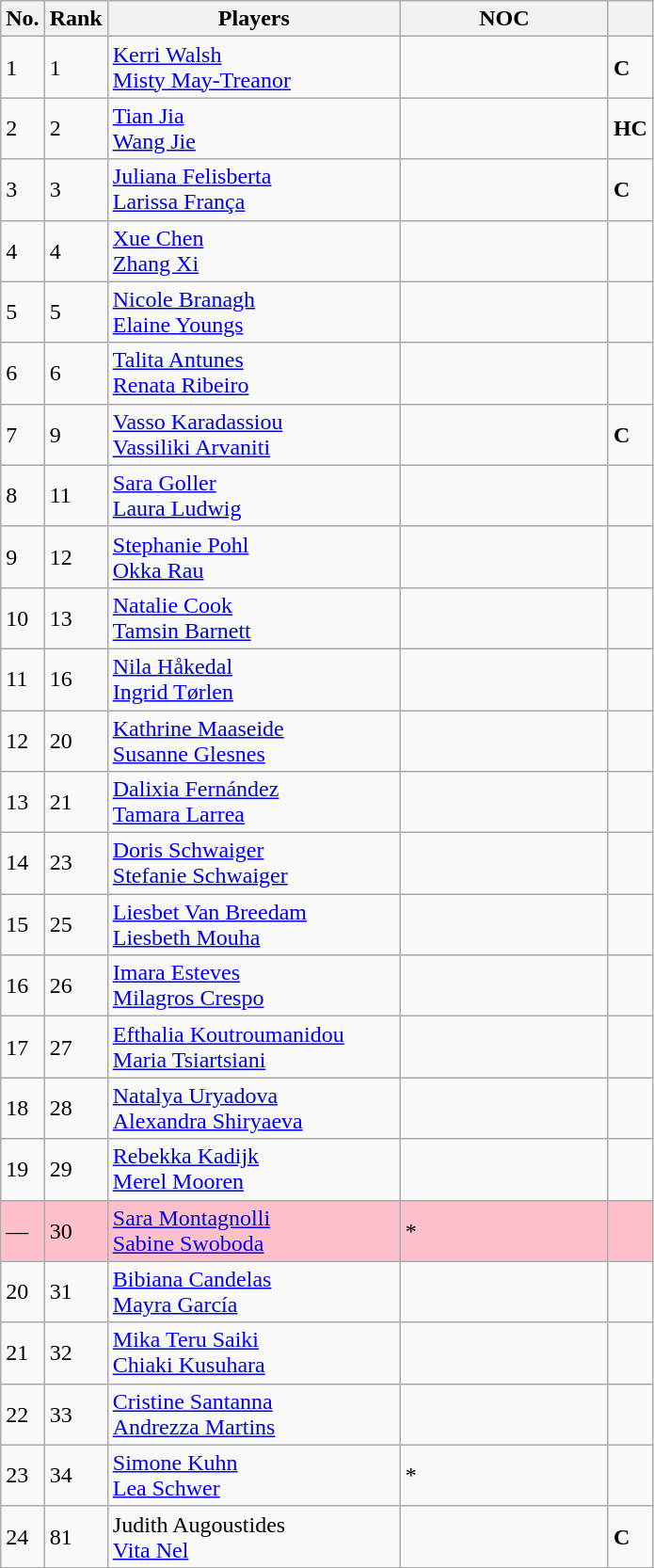<table class="wikitable">
<tr>
<th width=20>No.</th>
<th width=20>Rank</th>
<th width=200>Players</th>
<th width=140>NOC</th>
<th width=10></th>
</tr>
<tr>
<td>1</td>
<td>1</td>
<td><a href='#'>Kerri Walsh</a> <br> <a href='#'>Misty May-Treanor</a></td>
<td></td>
<td><strong>C</strong></td>
</tr>
<tr>
<td>2</td>
<td>2</td>
<td><a href='#'>Tian Jia</a> <br> <a href='#'>Wang Jie</a></td>
<td></td>
<td><strong>HC</strong></td>
</tr>
<tr>
<td>3</td>
<td>3</td>
<td><a href='#'>Juliana Felisberta</a> <br> <a href='#'>Larissa França</a></td>
<td></td>
<td><strong>C</strong></td>
</tr>
<tr>
<td>4</td>
<td>4</td>
<td><a href='#'>Xue Chen</a> <br> <a href='#'>Zhang Xi</a></td>
<td></td>
<td></td>
</tr>
<tr>
<td>5</td>
<td>5</td>
<td><a href='#'>Nicole Branagh</a> <br> <a href='#'>Elaine Youngs</a></td>
<td></td>
<td></td>
</tr>
<tr>
<td>6</td>
<td>6</td>
<td><a href='#'>Talita Antunes</a> <br> <a href='#'>Renata Ribeiro</a></td>
<td></td>
<td></td>
</tr>
<tr>
<td>7</td>
<td>9</td>
<td><a href='#'>Vasso Karadassiou</a> <br> <a href='#'>Vassiliki Arvaniti</a></td>
<td></td>
<td><strong>C</strong></td>
</tr>
<tr>
<td>8</td>
<td>11</td>
<td><a href='#'>Sara Goller</a> <br> <a href='#'>Laura Ludwig</a></td>
<td></td>
<td></td>
</tr>
<tr>
<td>9</td>
<td>12</td>
<td><a href='#'>Stephanie Pohl</a> <br> <a href='#'>Okka Rau</a></td>
<td></td>
<td></td>
</tr>
<tr>
<td>10</td>
<td>13</td>
<td><a href='#'>Natalie Cook</a> <br> <a href='#'>Tamsin Barnett</a></td>
<td></td>
<td></td>
</tr>
<tr>
<td>11</td>
<td>16</td>
<td><a href='#'>Nila Håkedal</a> <br> <a href='#'>Ingrid Tørlen</a></td>
<td></td>
<td></td>
</tr>
<tr>
<td>12</td>
<td>20</td>
<td><a href='#'>Kathrine Maaseide</a> <br> <a href='#'>Susanne Glesnes</a></td>
<td></td>
<td></td>
</tr>
<tr>
<td>13</td>
<td>21</td>
<td><a href='#'>Dalixia Fernández</a> <br> <a href='#'>Tamara Larrea</a></td>
<td></td>
<td></td>
</tr>
<tr>
<td>14</td>
<td>23</td>
<td><a href='#'>Doris Schwaiger</a> <br> <a href='#'>Stefanie Schwaiger</a></td>
<td></td>
<td></td>
</tr>
<tr>
<td>15</td>
<td>25</td>
<td><a href='#'>Liesbet Van Breedam</a> <br> <a href='#'>Liesbeth Mouha</a></td>
<td></td>
<td></td>
</tr>
<tr>
<td>16</td>
<td>26</td>
<td><a href='#'>Imara Esteves</a> <br> <a href='#'>Milagros Crespo</a></td>
<td></td>
<td></td>
</tr>
<tr>
<td>17</td>
<td>27</td>
<td><a href='#'>Efthalia Koutroumanidou</a> <br> <a href='#'>Maria Tsiartsiani</a></td>
<td></td>
<td></td>
</tr>
<tr>
<td>18</td>
<td>28</td>
<td><a href='#'>Natalya Uryadova</a> <br> <a href='#'>Alexandra Shiryaeva</a></td>
<td></td>
<td></td>
</tr>
<tr>
<td>19</td>
<td>29</td>
<td><a href='#'>Rebekka Kadijk</a> <br> <a href='#'>Merel Mooren</a></td>
<td></td>
<td></td>
</tr>
<tr bgcolor=#FFC0CB>
<td>—</td>
<td>30</td>
<td><a href='#'>Sara Montagnolli</a> <br> <a href='#'>Sabine Swoboda</a></td>
<td>*</td>
<td></td>
</tr>
<tr>
<td>20</td>
<td>31</td>
<td><a href='#'>Bibiana Candelas</a> <br> <a href='#'>Mayra García</a></td>
<td></td>
<td></td>
</tr>
<tr>
<td>21</td>
<td>32</td>
<td><a href='#'>Mika Teru Saiki</a> <br> <a href='#'>Chiaki Kusuhara</a></td>
<td></td>
<td></td>
</tr>
<tr>
<td>22</td>
<td>33</td>
<td><a href='#'>Cristine Santanna</a> <br> <a href='#'>Andrezza Martins</a></td>
<td></td>
<td></td>
</tr>
<tr>
<td>23</td>
<td>34</td>
<td><a href='#'>Simone Kuhn</a> <br> <a href='#'>Lea Schwer</a></td>
<td>*</td>
<td></td>
</tr>
<tr>
<td>24</td>
<td>81</td>
<td>Judith Augoustides <br> <a href='#'>Vita Nel</a></td>
<td></td>
<td><strong>C</strong></td>
</tr>
</table>
